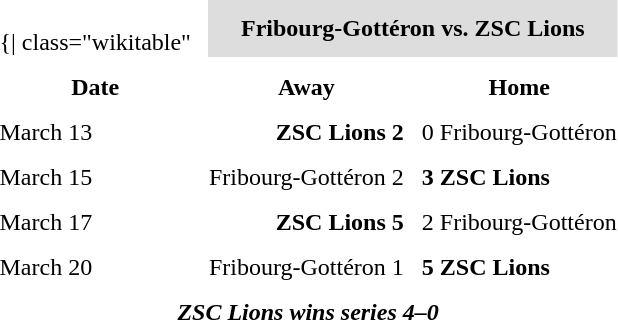<table cellspacing="10">
<tr>
<td valign="top"><br>	{| class="wikitable"</td>
<th bgcolor="#DDDDDD" colspan="4">Fribourg-Gottéron vs. ZSC Lions</th>
</tr>
<tr>
<th>Date</th>
<th>Away</th>
<th>Home</th>
</tr>
<tr>
<td>March 13</td>
<td align = "right"><strong>ZSC Lions 2</strong></td>
<td>0 Fribourg-Gottéron</td>
</tr>
<tr>
<td>March 15</td>
<td align = "right">Fribourg-Gottéron 2</td>
<td><strong>3 ZSC Lions</strong></td>
</tr>
<tr>
<td>March 17</td>
<td align = "right"><strong>ZSC Lions 5</strong></td>
<td>2 Fribourg-Gottéron</td>
</tr>
<tr>
<td>March 20</td>
<td align = "right">Fribourg-Gottéron 1</td>
<td><strong>5 ZSC Lions</strong></td>
</tr>
<tr align="center">
<td colspan="4"><strong><em>ZSC Lions wins series 4–0</em></strong></td>
</tr>
</table>
